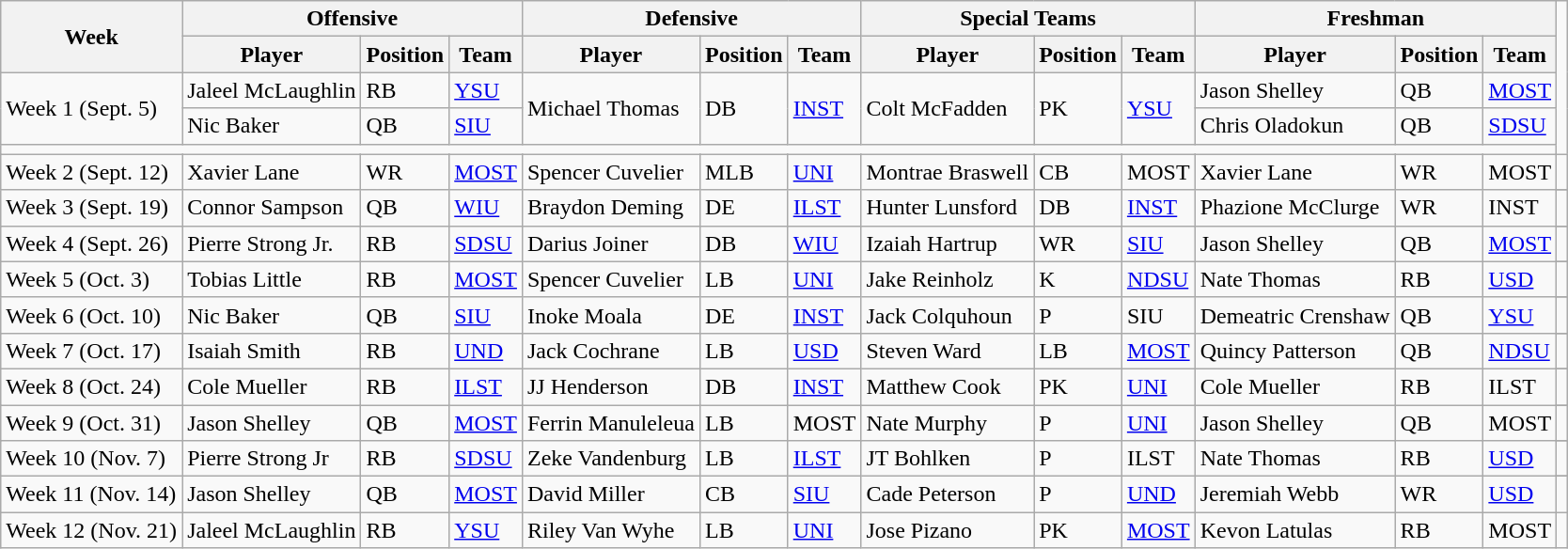<table class="wikitable">
<tr>
<th rowspan="2">Week</th>
<th colspan="3">Offensive</th>
<th colspan="3">Defensive</th>
<th colspan="3">Special Teams</th>
<th colspan="3">Freshman</th>
</tr>
<tr>
<th>Player</th>
<th>Position</th>
<th>Team</th>
<th>Player</th>
<th>Position</th>
<th>Team</th>
<th>Player</th>
<th>Position</th>
<th>Team</th>
<th>Player</th>
<th>Position</th>
<th>Team</th>
</tr>
<tr>
<td rowspan="2">Week 1 (Sept. 5) </td>
<td>Jaleel McLaughlin</td>
<td>RB</td>
<td><a href='#'>YSU</a></td>
<td rowspan="2">Michael Thomas</td>
<td rowspan="2">DB</td>
<td rowspan="2"><a href='#'>INST</a></td>
<td rowspan="2">Colt McFadden</td>
<td rowspan="2">PK</td>
<td rowspan="2"><a href='#'>YSU</a></td>
<td>Jason Shelley</td>
<td>QB</td>
<td><a href='#'>MOST</a></td>
</tr>
<tr>
<td>Nic Baker</td>
<td>QB</td>
<td><a href='#'>SIU</a></td>
<td>Chris Oladokun</td>
<td>QB</td>
<td><a href='#'>SDSU</a></td>
</tr>
<tr>
<td colspan="13"></td>
</tr>
<tr>
<td rowspan="2">Week 2 (Sept. 12)</td>
<td rowspan="2">Xavier Lane</td>
<td rowspan="2">WR</td>
<td rowspan="2"><a href='#'>MOST</a></td>
<td rowspan="2">Spencer Cuvelier</td>
<td rowspan="2">MLB</td>
<td rowspan="2"><a href='#'>UNI</a></td>
<td rowspan="2">Montrae Braswell</td>
<td rowspan="2">CB</td>
<td rowspan="2">MOST</td>
<td rowspan="2">Xavier Lane</td>
<td rowspan="2">WR</td>
<td rowspan="2">MOST</td>
</tr>
<tr>
<td colspan="13"></td>
</tr>
<tr>
<td rowspan="2">Week 3 (Sept. 19)</td>
<td rowspan="2">Connor Sampson</td>
<td rowspan="2">QB</td>
<td rowspan="2"><a href='#'>WIU</a></td>
<td rowspan="2">Braydon Deming</td>
<td rowspan="2">DE</td>
<td rowspan="2"><a href='#'>ILST</a></td>
<td rowspan="2">Hunter Lunsford</td>
<td rowspan="2">DB</td>
<td rowspan="2"><a href='#'>INST</a></td>
<td rowspan="2">Phazione McClurge</td>
<td rowspan="2">WR</td>
<td rowspan="2">INST</td>
</tr>
<tr>
<td colspan="13"></td>
</tr>
<tr>
<td rowspan="2">Week 4 (Sept. 26)</td>
<td rowspan="2">Pierre Strong Jr.</td>
<td rowspan="2">RB</td>
<td rowspan="2"><a href='#'>SDSU</a></td>
<td rowspan="2">Darius Joiner</td>
<td rowspan="2">DB</td>
<td rowspan="2"><a href='#'>WIU</a></td>
<td rowspan="2">Izaiah Hartrup</td>
<td rowspan="2">WR</td>
<td rowspan="2"><a href='#'>SIU</a></td>
<td rowspan="2">Jason Shelley</td>
<td rowspan="2">QB</td>
<td rowspan="2"><a href='#'>MOST</a></td>
</tr>
<tr>
<td colspan="13"></td>
</tr>
<tr>
<td rowspan="2">Week 5 (Oct. 3)</td>
<td rowspan="2">Tobias Little</td>
<td rowspan="2">RB</td>
<td rowspan="2"><a href='#'>MOST</a></td>
<td rowspan="2">Spencer Cuvelier</td>
<td rowspan="2">LB</td>
<td rowspan="2"><a href='#'>UNI</a></td>
<td rowspan="2">Jake Reinholz</td>
<td rowspan="2">K</td>
<td rowspan="2"><a href='#'>NDSU</a></td>
<td rowspan="2">Nate Thomas</td>
<td rowspan="2">RB</td>
<td rowspan="2"><a href='#'>USD</a></td>
</tr>
<tr>
<td colspan="13"></td>
</tr>
<tr>
<td rowspan="2">Week 6 (Oct. 10)</td>
<td rowspan="2">Nic Baker</td>
<td rowspan="2">QB</td>
<td rowspan="2"><a href='#'>SIU</a></td>
<td rowspan="2">Inoke Moala</td>
<td rowspan="2">DE</td>
<td rowspan="2"><a href='#'>INST</a></td>
<td rowspan="2">Jack Colquhoun</td>
<td rowspan="2">P</td>
<td rowspan="2">SIU</td>
<td rowspan="2">Demeatric Crenshaw</td>
<td rowspan="2">QB</td>
<td rowspan="2"><a href='#'>YSU</a></td>
</tr>
<tr>
<td colspan="13"></td>
</tr>
<tr>
<td rowspan="2">Week 7 (Oct. 17)</td>
<td rowspan="2">Isaiah Smith</td>
<td rowspan="2">RB</td>
<td rowspan="2"><a href='#'>UND</a></td>
<td rowspan="2">Jack Cochrane</td>
<td rowspan="2">LB</td>
<td rowspan="2"><a href='#'>USD</a></td>
<td rowspan="2">Steven Ward</td>
<td rowspan="2">LB</td>
<td rowspan="2"><a href='#'>MOST</a></td>
<td rowspan="2">Quincy Patterson</td>
<td rowspan="2">QB</td>
<td rowspan="2"><a href='#'>NDSU</a></td>
</tr>
<tr>
<td colspan="13"></td>
</tr>
<tr>
<td rowspan="2">Week 8 (Oct. 24)</td>
<td rowspan="2">Cole Mueller</td>
<td rowspan="2">RB</td>
<td rowspan="2"><a href='#'>ILST</a></td>
<td rowspan="2">JJ Henderson</td>
<td rowspan="2">DB</td>
<td rowspan="2"><a href='#'>INST</a></td>
<td rowspan="2">Matthew Cook</td>
<td rowspan="2">PK</td>
<td rowspan="2"><a href='#'>UNI</a></td>
<td rowspan="2">Cole Mueller</td>
<td rowspan="2">RB</td>
<td rowspan="2">ILST</td>
</tr>
<tr>
<td colspan="13"></td>
</tr>
<tr>
<td rowspan="2">Week 9 (Oct. 31)</td>
<td rowspan="2">Jason Shelley</td>
<td rowspan="2">QB</td>
<td rowspan="2"><a href='#'>MOST</a></td>
<td rowspan="2">Ferrin Manuleleua</td>
<td rowspan="2">LB</td>
<td rowspan="2">MOST</td>
<td rowspan="2">Nate Murphy</td>
<td rowspan="2">P</td>
<td rowspan="2"><a href='#'>UNI</a></td>
<td rowspan="2">Jason Shelley</td>
<td rowspan="2">QB</td>
<td rowspan="2">MOST</td>
</tr>
<tr>
<td colspan="13"></td>
</tr>
<tr>
<td rowspan="2">Week 10 (Nov. 7)</td>
<td rowspan="2">Pierre Strong Jr</td>
<td rowspan="2">RB</td>
<td rowspan="2"><a href='#'>SDSU</a></td>
<td rowspan="2">Zeke Vandenburg</td>
<td rowspan="2">LB</td>
<td rowspan="2"><a href='#'>ILST</a></td>
<td rowspan="2">JT Bohlken</td>
<td rowspan="2">P</td>
<td rowspan="2">ILST</td>
<td rowspan="2">Nate Thomas</td>
<td rowspan="2">RB</td>
<td rowspan="2"><a href='#'>USD</a></td>
</tr>
<tr>
<td colspan="13"></td>
</tr>
<tr>
<td rowspan="2">Week 11 (Nov. 14)</td>
<td rowspan="2">Jason Shelley</td>
<td rowspan="2">QB</td>
<td rowspan="2"><a href='#'>MOST</a></td>
<td rowspan="2">David Miller</td>
<td rowspan="2">CB</td>
<td rowspan="2"><a href='#'>SIU</a></td>
<td rowspan="2">Cade Peterson</td>
<td rowspan="2">P</td>
<td rowspan="2"><a href='#'>UND</a></td>
<td rowspan="2">Jeremiah Webb</td>
<td rowspan="2">WR</td>
<td rowspan="2"><a href='#'>USD</a></td>
</tr>
<tr>
<td colspan="13"></td>
</tr>
<tr>
<td rowspan="2">Week 12 (Nov. 21)</td>
<td rowspan="2">Jaleel McLaughlin</td>
<td rowspan="2">RB</td>
<td rowspan="2"><a href='#'>YSU</a></td>
<td rowspan="2">Riley Van Wyhe</td>
<td rowspan="2">LB</td>
<td rowspan="2"><a href='#'>UNI</a></td>
<td rowspan="2">Jose Pizano</td>
<td rowspan="2">PK</td>
<td rowspan="2"><a href='#'>MOST</a></td>
<td rowspan="2">Kevon Latulas</td>
<td rowspan="2">RB</td>
<td rowspan="2">MOST</td>
</tr>
</table>
